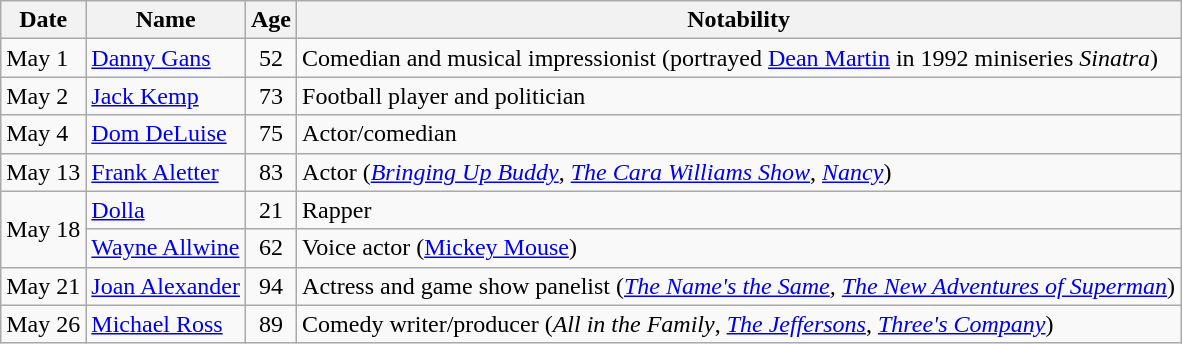<table class="wikitable sortable">
<tr ">
<th>Date</th>
<th>Name</th>
<th>Age</th>
<th class="unsortable">Notability</th>
</tr>
<tr>
<td>May 1</td>
<td><a href='#'>Danny Gans</a></td>
<td style="text-align:center;">52</td>
<td>Comedian and musical impressionist (portrayed <a href='#'>Dean Martin</a> in 1992 miniseries <em>Sinatra</em>)</td>
</tr>
<tr>
<td>May 2</td>
<td><a href='#'>Jack Kemp</a></td>
<td style="text-align:center;">73</td>
<td>Football player and politician</td>
</tr>
<tr>
<td>May 4</td>
<td><a href='#'>Dom DeLuise</a></td>
<td style="text-align:center;">75</td>
<td>Actor/comedian</td>
</tr>
<tr>
<td>May 13</td>
<td><a href='#'>Frank Aletter</a></td>
<td style="text-align:center;">83</td>
<td>Actor (<em><a href='#'>Bringing Up Buddy</a></em>, <em><a href='#'>The Cara Williams Show</a></em>, <em><a href='#'>Nancy</a></em>)</td>
</tr>
<tr>
<td rowspan="2">May 18</td>
<td><a href='#'>Dolla</a></td>
<td style="text-align:center;">21</td>
<td>Rapper</td>
</tr>
<tr>
<td><a href='#'>Wayne Allwine</a></td>
<td style="text-align:center;">62</td>
<td>Voice actor (<a href='#'>Mickey Mouse</a>)</td>
</tr>
<tr>
<td>May 21</td>
<td><a href='#'>Joan Alexander</a></td>
<td style="text-align:center;">94</td>
<td>Actress and game show panelist (<em><a href='#'>The Name's the Same</a>, <a href='#'>The New Adventures of Superman</a></em>)</td>
</tr>
<tr>
<td>May 26</td>
<td><a href='#'>Michael Ross</a></td>
<td style="text-align:center;">89</td>
<td>Comedy writer/producer (<em>All in the Family</em>, <em><a href='#'>The Jeffersons</a></em>, <em><a href='#'>Three's Company</a></em>)</td>
</tr>
</table>
